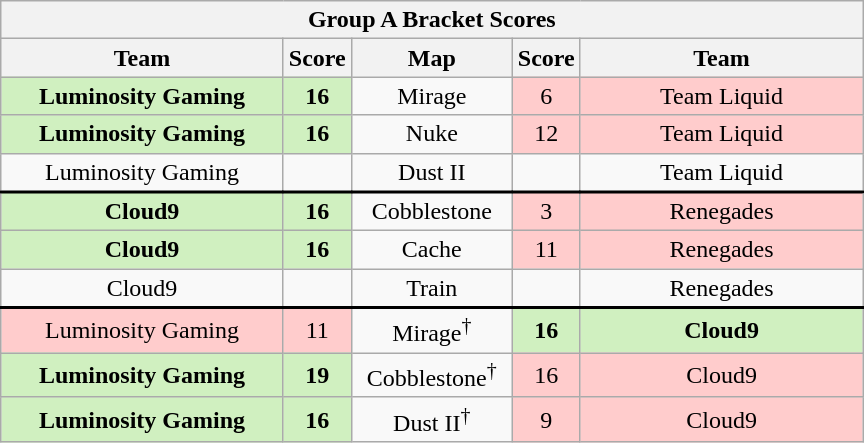<table class="wikitable" style="text-align: center;">
<tr>
<th colspan=5>Group A Bracket Scores</th>
</tr>
<tr>
<th width="181px">Team</th>
<th width="20px">Score</th>
<th width="100px">Map</th>
<th width="20px">Score</th>
<th width="181px">Team</th>
</tr>
<tr>
<td style="background: #D0F0C0;"><strong>Luminosity Gaming</strong></td>
<td style="background: #D0F0C0;"><strong>16</strong></td>
<td>Mirage</td>
<td style="background: #FFCCCC;">6</td>
<td style="background: #FFCCCC;">Team Liquid</td>
</tr>
<tr>
<td style="background: #D0F0C0;"><strong>Luminosity Gaming</strong></td>
<td style="background: #D0F0C0;"><strong>16</strong></td>
<td>Nuke</td>
<td style="background: #FFCCCC;">12</td>
<td style="background: #FFCCCC;">Team Liquid</td>
</tr>
<tr style="text-align:center;border-width:0 0 2px 0; border-style:solid;border-color:black;">
<td>Luminosity Gaming</td>
<td></td>
<td>Dust II</td>
<td></td>
<td>Team Liquid</td>
</tr>
<tr>
<td style="background: #D0F0C0;"><strong>Cloud9</strong></td>
<td style="background: #D0F0C0;"><strong>16</strong></td>
<td>Cobblestone</td>
<td style="background: #FFCCCC;">3</td>
<td style="background: #FFCCCC;">Renegades</td>
</tr>
<tr>
<td style="background: #D0F0C0;"><strong>Cloud9</strong></td>
<td style="background: #D0F0C0;"><strong>16</strong></td>
<td>Cache</td>
<td style="background: #FFCCCC;">11</td>
<td style="background: #FFCCCC;">Renegades</td>
</tr>
<tr style="text-align:center;border-width:0 0 2px 0; border-style:solid;border-color:black;">
<td>Cloud9</td>
<td></td>
<td>Train</td>
<td></td>
<td>Renegades</td>
</tr>
<tr>
<td style="background: #FFCCCC;">Luminosity Gaming</td>
<td style="background: #FFCCCC;">11</td>
<td>Mirage<sup>†</sup></td>
<td style="background: #D0F0C0;"><strong>16</strong></td>
<td style="background: #D0F0C0;"><strong>Cloud9</strong></td>
</tr>
<tr>
<td style="background: #D0F0C0;"><strong>Luminosity Gaming</strong></td>
<td style="background: #D0F0C0;"><strong>19</strong></td>
<td>Cobblestone<sup>†</sup></td>
<td style="background: #FFCCCC;">16</td>
<td style="background: #FFCCCC;">Cloud9</td>
</tr>
<tr>
<td style="background: #D0F0C0;"><strong>Luminosity Gaming</strong></td>
<td style="background: #D0F0C0;"><strong>16</strong></td>
<td>Dust II<sup>†</sup></td>
<td style="background: #FFCCCC;">9</td>
<td style="background: #FFCCCC;">Cloud9</td>
</tr>
</table>
